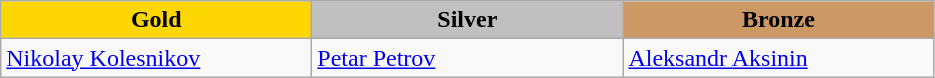<table class="wikitable" style="text-align:left">
<tr align="center">
<td width=200 bgcolor=gold><strong>Gold</strong></td>
<td width=200 bgcolor=silver><strong>Silver</strong></td>
<td width=200 bgcolor=CC9966><strong>Bronze</strong></td>
</tr>
<tr>
<td><a href='#'>Nikolay Kolesnikov</a><br><em></em></td>
<td><a href='#'>Petar Petrov</a><br><em></em></td>
<td><a href='#'>Aleksandr Aksinin</a><br><em></em></td>
</tr>
</table>
